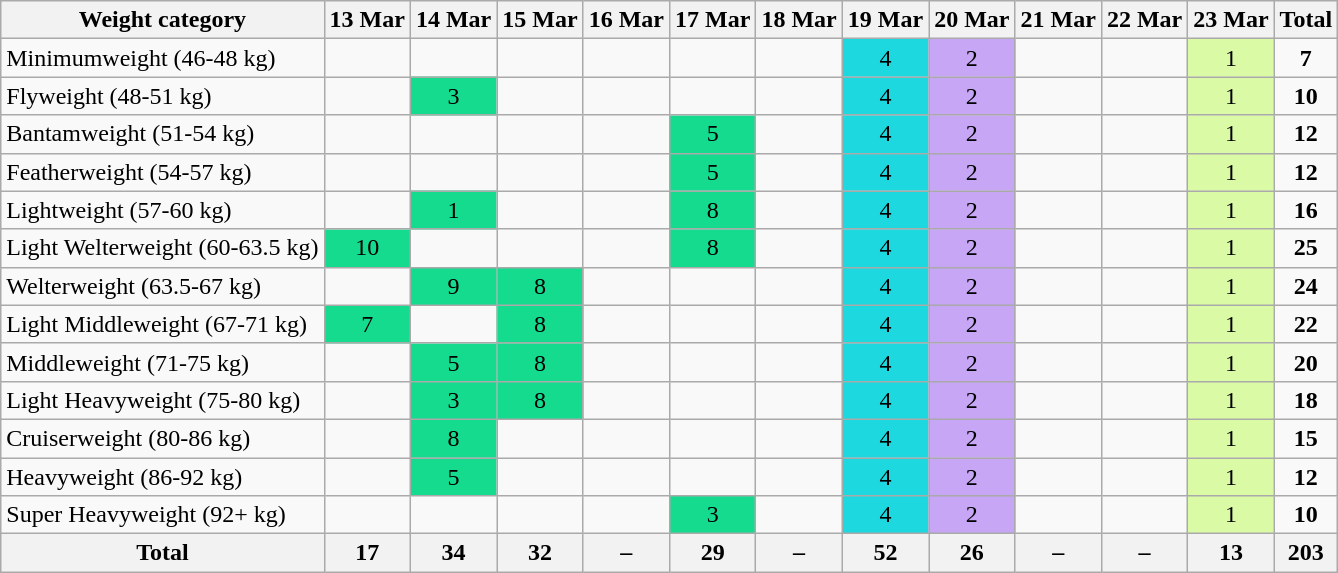<table class=wikitable style="text-align:center">
<tr>
<th>Weight category</th>
<th>13 Mar</th>
<th>14 Mar</th>
<th>15 Mar</th>
<th>16 Mar</th>
<th>17 Mar</th>
<th>18 Mar</th>
<th>19 Mar</th>
<th>20 Mar</th>
<th>21 Mar</th>
<th>22 Mar</th>
<th>23 Mar</th>
<th>Total</th>
</tr>
<tr>
<td align=left>Minimumweight (46-48 kg)</td>
<td></td>
<td></td>
<td></td>
<td></td>
<td></td>
<td></td>
<td bgcolor=1DD8DE>4</td>
<td bgcolor=C6A6F5>2</td>
<td></td>
<td></td>
<td bgcolor=DBFAA5>1</td>
<td><strong>7</strong></td>
</tr>
<tr>
<td align=left>Flyweight (48-51 kg)</td>
<td></td>
<td bgcolor=15DB8F>3</td>
<td></td>
<td></td>
<td></td>
<td></td>
<td bgcolor=1DD8DE>4</td>
<td bgcolor=C6A6F5>2</td>
<td></td>
<td></td>
<td bgcolor=DBFAA5>1</td>
<td><strong>10</strong></td>
</tr>
<tr>
<td align=left>Bantamweight (51-54 kg)</td>
<td></td>
<td></td>
<td></td>
<td></td>
<td bgcolor=15DB8F>5</td>
<td></td>
<td bgcolor=1DD8DE>4</td>
<td bgcolor=C6A6F5>2</td>
<td></td>
<td></td>
<td bgcolor=DBFAA5>1</td>
<td><strong>12</strong></td>
</tr>
<tr>
<td align=left>Featherweight (54-57 kg)</td>
<td></td>
<td></td>
<td></td>
<td></td>
<td bgcolor=15DB8F>5</td>
<td></td>
<td bgcolor=1DD8DE>4</td>
<td bgcolor=C6A6F5>2</td>
<td></td>
<td></td>
<td bgcolor=DBFAA5>1</td>
<td><strong>12</strong></td>
</tr>
<tr>
<td align=left>Lightweight (57-60 kg)</td>
<td></td>
<td bgcolor=15DB8F>1</td>
<td></td>
<td></td>
<td bgcolor=15DB8F>8</td>
<td></td>
<td bgcolor=1DD8DE>4</td>
<td bgcolor=C6A6F5>2</td>
<td></td>
<td></td>
<td bgcolor=DBFAA5>1</td>
<td><strong>16</strong></td>
</tr>
<tr>
<td align=left>Light Welterweight (60-63.5 kg)</td>
<td bgcolor=15DB8F>10</td>
<td></td>
<td></td>
<td></td>
<td bgcolor=15DB8F>8</td>
<td></td>
<td bgcolor=1DD8DE>4</td>
<td bgcolor=C6A6F5>2</td>
<td></td>
<td></td>
<td bgcolor=DBFAA5>1</td>
<td><strong>25</strong></td>
</tr>
<tr>
<td align=left>Welterweight (63.5-67 kg)</td>
<td></td>
<td bgcolor=15DB8F>9</td>
<td bgcolor=15DB8F>8</td>
<td></td>
<td></td>
<td></td>
<td bgcolor=1DD8DE>4</td>
<td bgcolor=C6A6F5>2</td>
<td></td>
<td></td>
<td bgcolor=DBFAA5>1</td>
<td><strong>24</strong></td>
</tr>
<tr>
<td align=left>Light Middleweight (67-71 kg)</td>
<td bgcolor=15DB8F>7</td>
<td></td>
<td bgcolor=15DB8F>8</td>
<td></td>
<td></td>
<td></td>
<td bgcolor=1DD8DE>4</td>
<td bgcolor=C6A6F5>2</td>
<td></td>
<td></td>
<td bgcolor=DBFAA5>1</td>
<td><strong>22</strong></td>
</tr>
<tr>
<td align=left>Middleweight (71-75 kg)</td>
<td></td>
<td bgcolor=15DB8F>5</td>
<td bgcolor=15DB8F>8</td>
<td></td>
<td></td>
<td></td>
<td bgcolor=1DD8DE>4</td>
<td bgcolor=C6A6F5>2</td>
<td></td>
<td></td>
<td bgcolor=DBFAA5>1</td>
<td><strong>20</strong></td>
</tr>
<tr>
<td align=left>Light Heavyweight (75-80 kg)</td>
<td></td>
<td bgcolor=15DB8F>3</td>
<td bgcolor=15DB8F>8</td>
<td></td>
<td></td>
<td></td>
<td bgcolor=1DD8DE>4</td>
<td bgcolor=C6A6F5>2</td>
<td></td>
<td></td>
<td bgcolor=DBFAA5>1</td>
<td><strong>18</strong></td>
</tr>
<tr>
<td align=left>Cruiserweight (80-86 kg)</td>
<td></td>
<td bgcolor=15DB8F>8</td>
<td></td>
<td></td>
<td></td>
<td></td>
<td bgcolor=1DD8DE>4</td>
<td bgcolor=C6A6F5>2</td>
<td></td>
<td></td>
<td bgcolor=DBFAA5>1</td>
<td><strong>15</strong></td>
</tr>
<tr>
<td align=left>Heavyweight (86-92 kg)</td>
<td></td>
<td bgcolor=15DB8F>5</td>
<td></td>
<td></td>
<td></td>
<td></td>
<td bgcolor=1DD8DE>4</td>
<td bgcolor=C6A6F5>2</td>
<td></td>
<td></td>
<td bgcolor=DBFAA5>1</td>
<td><strong>12</strong></td>
</tr>
<tr>
<td align=left>Super Heavyweight (92+ kg)</td>
<td></td>
<td></td>
<td></td>
<td></td>
<td bgcolor=15DB8F>3</td>
<td></td>
<td bgcolor=1DD8DE>4</td>
<td bgcolor=C6A6F5>2</td>
<td></td>
<td></td>
<td bgcolor=DBFAA5>1</td>
<td><strong>10</strong></td>
</tr>
<tr>
<th>Total</th>
<th>17</th>
<th>34</th>
<th>32</th>
<th>–</th>
<th>29</th>
<th>–</th>
<th>52</th>
<th>26</th>
<th>–</th>
<th>–</th>
<th>13</th>
<th>203</th>
</tr>
</table>
